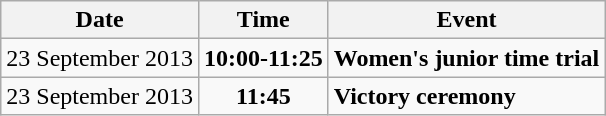<table class="wikitable">
<tr>
<th>Date</th>
<th>Time</th>
<th>Event</th>
</tr>
<tr>
<td>23 September 2013</td>
<td><strong>10:00-11:25</strong></td>
<td><strong>Women's junior time trial</strong></td>
</tr>
<tr>
<td>23 September 2013</td>
<td align=center><strong>11:45</strong></td>
<td><strong>Victory ceremony</strong></td>
</tr>
</table>
